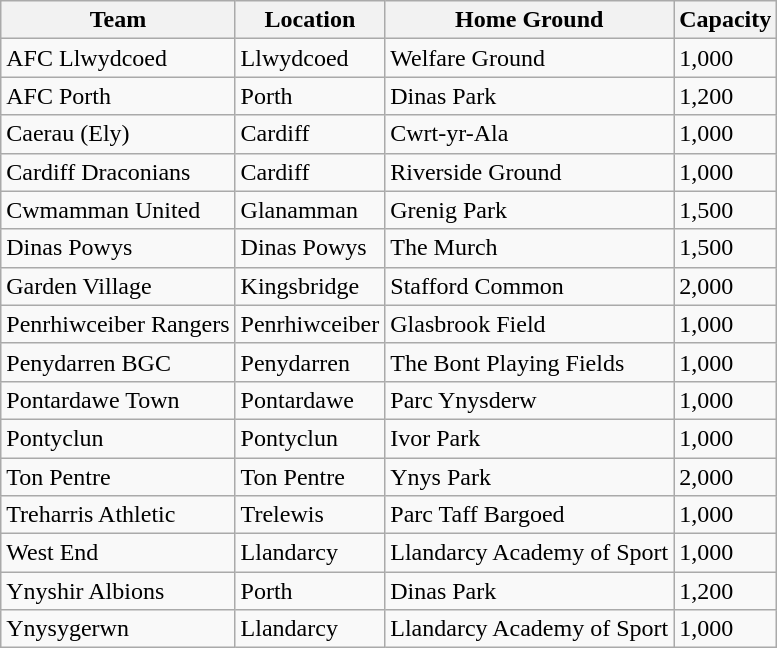<table class="wikitable sortable">
<tr>
<th>Team</th>
<th>Location</th>
<th>Home Ground</th>
<th>Capacity</th>
</tr>
<tr>
<td>AFC Llwydcoed</td>
<td>Llwydcoed</td>
<td>Welfare Ground</td>
<td>1,000</td>
</tr>
<tr>
<td>AFC Porth</td>
<td>Porth</td>
<td>Dinas Park</td>
<td>1,200</td>
</tr>
<tr>
<td>Caerau (Ely)</td>
<td>Cardiff</td>
<td>Cwrt-yr-Ala</td>
<td>1,000</td>
</tr>
<tr>
<td>Cardiff Draconians</td>
<td>Cardiff</td>
<td>Riverside Ground</td>
<td>1,000</td>
</tr>
<tr>
<td>Cwmamman United</td>
<td>Glanamman</td>
<td>Grenig Park</td>
<td>1,500</td>
</tr>
<tr>
<td>Dinas Powys</td>
<td>Dinas Powys</td>
<td>The Murch</td>
<td>1,500</td>
</tr>
<tr>
<td>Garden Village</td>
<td>Kingsbridge</td>
<td>Stafford Common</td>
<td>2,000</td>
</tr>
<tr>
<td>Penrhiwceiber Rangers</td>
<td>Penrhiwceiber</td>
<td>Glasbrook Field</td>
<td>1,000</td>
</tr>
<tr>
<td>Penydarren BGC</td>
<td>Penydarren</td>
<td>The Bont Playing Fields</td>
<td>1,000</td>
</tr>
<tr>
<td>Pontardawe Town</td>
<td>Pontardawe</td>
<td>Parc Ynysderw</td>
<td>1,000</td>
</tr>
<tr>
<td>Pontyclun</td>
<td>Pontyclun</td>
<td>Ivor Park</td>
<td>1,000</td>
</tr>
<tr>
<td>Ton Pentre</td>
<td>Ton Pentre</td>
<td>Ynys Park</td>
<td>2,000</td>
</tr>
<tr>
<td>Treharris Athletic</td>
<td>Trelewis</td>
<td>Parc Taff Bargoed</td>
<td>1,000</td>
</tr>
<tr>
<td>West End</td>
<td>Llandarcy</td>
<td>Llandarcy Academy of Sport</td>
<td>1,000</td>
</tr>
<tr>
<td>Ynyshir Albions</td>
<td>Porth</td>
<td>Dinas Park</td>
<td>1,200</td>
</tr>
<tr>
<td>Ynysygerwn</td>
<td>Llandarcy</td>
<td>Llandarcy Academy of Sport</td>
<td>1,000</td>
</tr>
</table>
